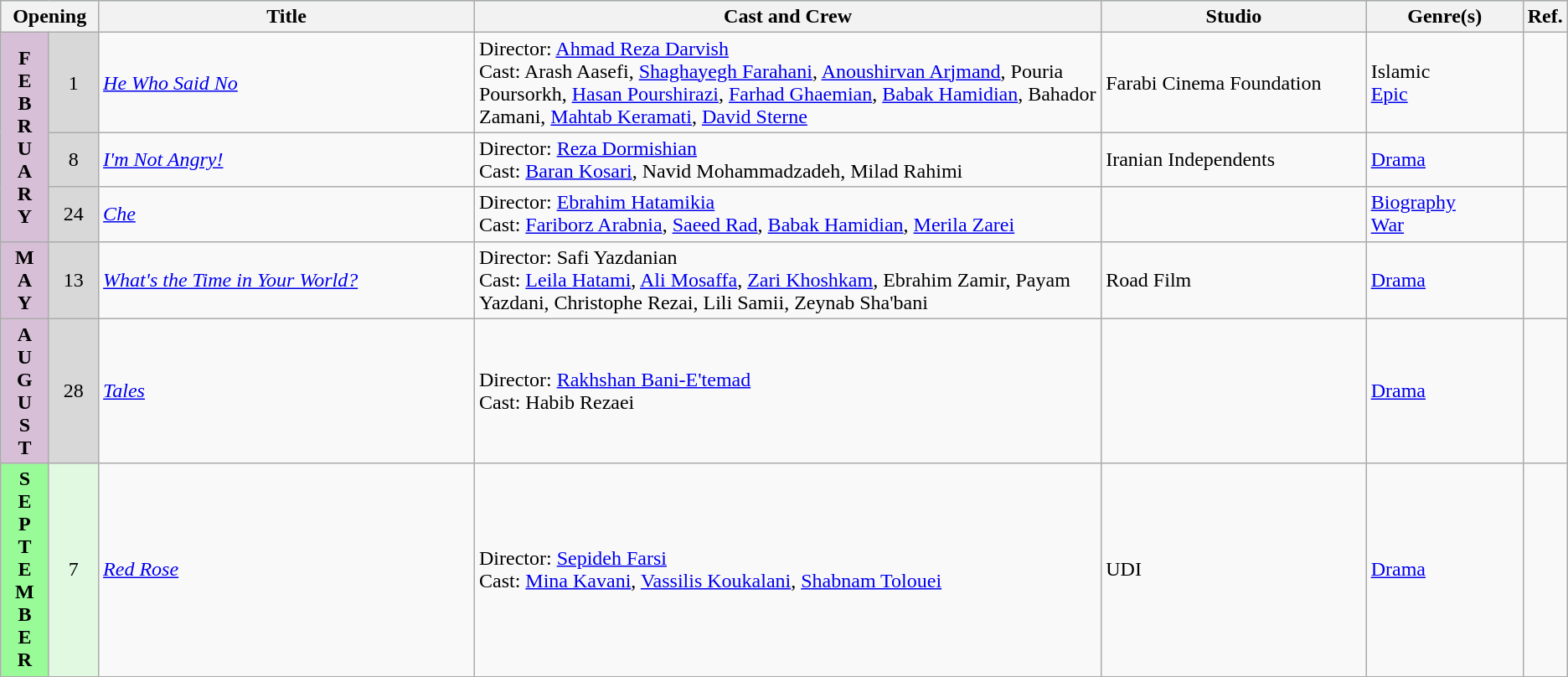<table class="wikitable">
<tr style="background:#b0e0e6; text-align:center;">
<th colspan="2">Opening</th>
<th style="width:24%;">Title</th>
<th style="width:40%;">Cast and Crew</th>
<th>Studio</th>
<th style="width:10%;">Genre(s)</th>
<th style="width:2%;">Ref.</th>
</tr>
<tr>
<th rowspan="3" style="text-align:center; background:thistle; textcolor:#000;">F<br>E<br>B<br>R<br>U<br>A<br>R<br>Y</th>
<td rowspan="1" style="text-align:center; background:#d8d8d8;">1</td>
<td><em><a href='#'>He Who Said No</a></em></td>
<td>Director: <a href='#'>Ahmad Reza Darvish</a> <br> Cast: Arash Aasefi, <a href='#'>Shaghayegh Farahani</a>, <a href='#'>Anoushirvan Arjmand</a>, Pouria Poursorkh, <a href='#'>Hasan Pourshirazi</a>, <a href='#'>Farhad Ghaemian</a>, <a href='#'>Babak Hamidian</a>, Bahador Zamani, <a href='#'>Mahtab Keramati</a>, <a href='#'>David Sterne</a></td>
<td>Farabi Cinema Foundation</td>
<td>Islamic <br> <a href='#'>Epic</a></td>
<td style="text-align:center"></td>
</tr>
<tr>
<td rowspan="1" style="text-align:center; background:#d8d8d8;">8</td>
<td><em><a href='#'>I'm Not Angry!</a></em></td>
<td>Director: <a href='#'>Reza Dormishian</a> <br> Cast: <a href='#'>Baran Kosari</a>, Navid Mohammadzadeh, Milad Rahimi</td>
<td>Iranian Independents</td>
<td><a href='#'>Drama</a></td>
<td style="text-align:center"></td>
</tr>
<tr>
<td rowspan="1" style="text-align:center; background:#d8d8d8;">24</td>
<td><em><a href='#'>Che</a></em></td>
<td>Director: <a href='#'>Ebrahim Hatamikia</a> <br> Cast: <a href='#'>Fariborz Arabnia</a>, <a href='#'>Saeed Rad</a>, <a href='#'>Babak Hamidian</a>, <a href='#'>Merila Zarei</a></td>
<td></td>
<td><a href='#'>Biography</a> <br> <a href='#'>War</a></td>
<td style="text-align:center"></td>
</tr>
<tr>
<th rowspan="1" style="text-align:center; background:thistle; textcolor:#000;">M<br>A<br>Y</th>
<td rowspan="1" style="text-align:center; background:#d8d8d8;">13</td>
<td><em><a href='#'>What's the Time in Your World?</a></em></td>
<td>Director: Safi Yazdanian <br> Cast: <a href='#'>Leila Hatami</a>, <a href='#'>Ali Mosaffa</a>, <a href='#'>Zari Khoshkam</a>, Ebrahim Zamir, Payam Yazdani, Christophe Rezai, Lili Samii, Zeynab Sha'bani</td>
<td>Road Film</td>
<td><a href='#'>Drama</a></td>
<td style="text-align:center"></td>
</tr>
<tr>
<th rowspan="1" style="text-align:center; background:thistle; textcolor:#000;">A<br>U<br>G<br>U<br>S<br>T</th>
<td rowspan="1" style="text-align:center; background:#d8d8d8;">28</td>
<td><em><a href='#'>Tales</a></em></td>
<td>Director: <a href='#'>Rakhshan Bani-E'temad</a> <br> Cast: Habib Rezaei</td>
<td></td>
<td><a href='#'>Drama</a></td>
<td style="text-align:center"></td>
</tr>
<tr>
<th rowspan="1" style="text-align:center; background:#98fb98; textcolor:#000;">S<br>E<br>P<br>T<br>E<br>M<br>B<br>E<br>R</th>
<td rowspan="1" style="text-align:center; background:#e0f9e0;">7</td>
<td><em><a href='#'>Red Rose</a></em></td>
<td>Director: <a href='#'>Sepideh Farsi</a> <br> Cast: <a href='#'>Mina Kavani</a>, <a href='#'>Vassilis Koukalani</a>, <a href='#'>Shabnam Tolouei</a></td>
<td>UDI</td>
<td><a href='#'>Drama</a></td>
<td style="text-align:center"></td>
</tr>
<tr>
</tr>
</table>
